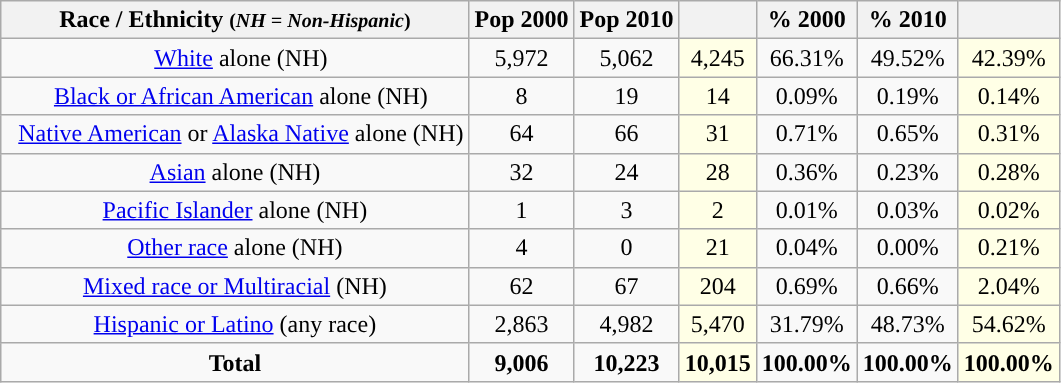<table class="wikitable" style="text-align:center;">
<tr>
<th>Race / Ethnicity <small>(<em>NH = Non-Hispanic</em>)</small></th>
<th>Pop 2000</th>
<th>Pop 2010</th>
<th></th>
<th>% 2000</th>
<th>% 2010</th>
<th></th>
</tr>
<tr>
<td>  <a href='#'>White</a> alone (NH)</td>
<td>5,972</td>
<td>5,062</td>
<td style='background: #ffffe6;'>4,245</td>
<td>66.31%</td>
<td>49.52%</td>
<td style='background: #ffffe6;'>42.39%</td>
</tr>
<tr>
<td>  <a href='#'>Black or African American</a> alone (NH)</td>
<td>8</td>
<td>19</td>
<td style='background: #ffffe6;'>14</td>
<td>0.09%</td>
<td>0.19%</td>
<td style='background: #ffffe6;'>0.14%</td>
</tr>
<tr>
<td>  <a href='#'>Native American</a> or <a href='#'>Alaska Native</a> alone (NH)</td>
<td>64</td>
<td>66</td>
<td style='background: #ffffe6;'>31</td>
<td>0.71%</td>
<td>0.65%</td>
<td style='background: #ffffe6;'>0.31%</td>
</tr>
<tr>
<td><a href='#'>Asian</a> alone (NH)</td>
<td>32</td>
<td>24</td>
<td style='background: #ffffe6;'>28</td>
<td>0.36%</td>
<td>0.23%</td>
<td style='background: #ffffe6;'>0.28%</td>
</tr>
<tr>
<td><a href='#'>Pacific Islander</a> alone (NH)</td>
<td>1</td>
<td>3</td>
<td style='background: #ffffe6;'>2</td>
<td>0.01%</td>
<td>0.03%</td>
<td style='background: #ffffe6;'>0.02%</td>
</tr>
<tr>
<td><a href='#'>Other race</a> alone (NH)</td>
<td>4</td>
<td>0</td>
<td style='background: #ffffe6;'>21</td>
<td>0.04%</td>
<td>0.00%</td>
<td style='background: #ffffe6;'>0.21%</td>
</tr>
<tr>
<td><a href='#'>Mixed race or Multiracial</a> (NH)</td>
<td>62</td>
<td>67</td>
<td style='background: #ffffe6;'>204</td>
<td>0.69%</td>
<td>0.66%</td>
<td style='background: #ffffe6;'>2.04%</td>
</tr>
<tr>
<td><a href='#'>Hispanic or Latino</a> (any race)</td>
<td>2,863</td>
<td>4,982</td>
<td style='background: #ffffe6;'>5,470</td>
<td>31.79%</td>
<td>48.73%</td>
<td style='background: #ffffe6;'>54.62%</td>
</tr>
<tr>
<td><strong>Total</strong></td>
<td><strong>9,006</strong></td>
<td><strong>10,223</strong></td>
<td style='background: #ffffe6;'><strong>10,015</strong></td>
<td><strong>100.00%</strong></td>
<td><strong>100.00%</strong></td>
<td style='background: #ffffe6;'><strong>100.00%</strong></td>
</tr>
</table>
